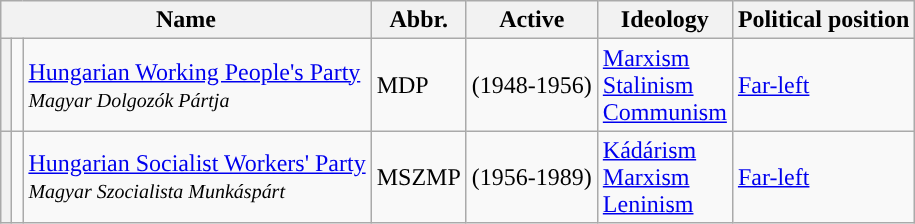<table class="wikitable sortable">
<tr ">
<th colspan=3>Name</th>
<th>Abbr.</th>
<th>Active</th>
<th>Ideology</th>
<th>Political position</th>
</tr>
<tr>
<th style="background-color: "></th>
<td></td>
<td><a href='#'>Hungarian Working People's Party</a><br><small><em>Magyar Dolgozók Pártja</em></small></td>
<td>MDP</td>
<td>(1948-1956)</td>
<td><a href='#'>Marxism</a><br><a href='#'>Stalinism</a><br><a href='#'>Communism</a></td>
<td><a href='#'>Far-left</a></td>
</tr>
<tr>
<th style="background-color: "></th>
<td></td>
<td><a href='#'>Hungarian Socialist Workers' Party</a><br><small><em>Magyar Szocialista Munkáspárt</em></small></td>
<td>MSZMP</td>
<td>(1956-1989)</td>
<td><a href='#'>Kádárism</a><br><a href='#'>Marxism</a><br><a href='#'>Leninism</a></td>
<td><a href='#'>Far-left</a></td>
</tr>
</table>
